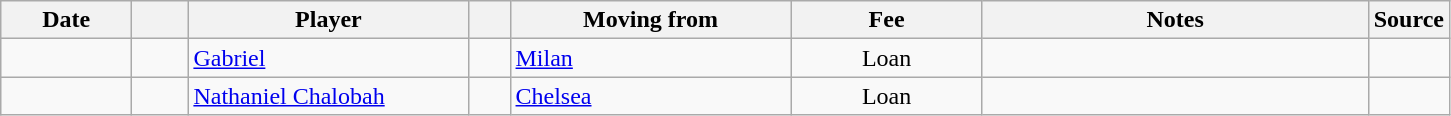<table class="wikitable sortable">
<tr>
<th style="width:80px;">Date</th>
<th style="width:30px;"></th>
<th style="width:180px;">Player</th>
<th style="width:20px;"></th>
<th style="width:180px;">Moving from</th>
<th style="width:120px;" class="unsortable">Fee</th>
<th style="width:250px;" class="unsortable">Notes</th>
<th style="width:20px;">Source</th>
</tr>
<tr>
<td></td>
<td align=center></td>
<td> <a href='#'>Gabriel</a></td>
<td></td>
<td> <a href='#'>Milan</a></td>
<td align=center>Loan</td>
<td align=center></td>
<td></td>
</tr>
<tr>
<td></td>
<td align=center></td>
<td> <a href='#'>Nathaniel Chalobah</a></td>
<td></td>
<td> <a href='#'>Chelsea</a></td>
<td align=center>Loan</td>
<td align=center></td>
<td></td>
</tr>
</table>
